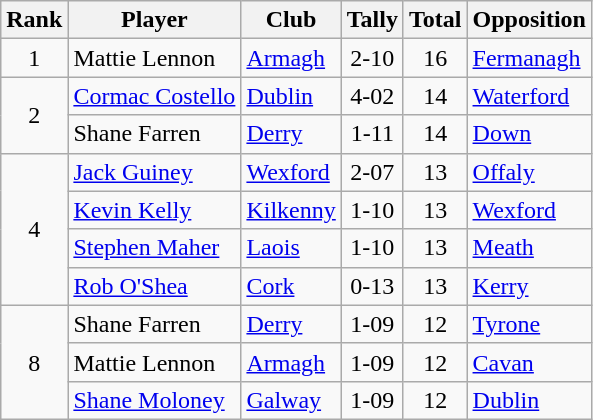<table class="wikitable">
<tr>
<th>Rank</th>
<th>Player</th>
<th>Club</th>
<th>Tally</th>
<th>Total</th>
<th>Opposition</th>
</tr>
<tr>
<td rowspan="1" style="text-align:center;">1</td>
<td>Mattie Lennon</td>
<td><a href='#'>Armagh</a></td>
<td align=center>2-10</td>
<td align=center>16</td>
<td><a href='#'>Fermanagh</a></td>
</tr>
<tr>
<td rowspan="2" style="text-align:center;">2</td>
<td><a href='#'>Cormac Costello</a></td>
<td><a href='#'>Dublin</a></td>
<td align=center>4-02</td>
<td align=center>14</td>
<td><a href='#'>Waterford</a></td>
</tr>
<tr>
<td>Shane Farren</td>
<td><a href='#'>Derry</a></td>
<td align=center>1-11</td>
<td align=center>14</td>
<td><a href='#'>Down</a></td>
</tr>
<tr>
<td rowspan="4" style="text-align:center;">4</td>
<td><a href='#'>Jack Guiney</a></td>
<td><a href='#'>Wexford</a></td>
<td align=center>2-07</td>
<td align=center>13</td>
<td><a href='#'>Offaly</a></td>
</tr>
<tr>
<td><a href='#'>Kevin Kelly</a></td>
<td><a href='#'>Kilkenny</a></td>
<td align=center>1-10</td>
<td align=center>13</td>
<td><a href='#'>Wexford</a></td>
</tr>
<tr>
<td><a href='#'>Stephen Maher</a></td>
<td><a href='#'>Laois</a></td>
<td align=center>1-10</td>
<td align=center>13</td>
<td><a href='#'>Meath</a></td>
</tr>
<tr>
<td><a href='#'>Rob O'Shea</a></td>
<td><a href='#'>Cork</a></td>
<td align=center>0-13</td>
<td align=center>13</td>
<td><a href='#'>Kerry</a></td>
</tr>
<tr>
<td rowspan="3" style="text-align:center;">8</td>
<td>Shane Farren</td>
<td><a href='#'>Derry</a></td>
<td align=center>1-09</td>
<td align=center>12</td>
<td><a href='#'>Tyrone</a></td>
</tr>
<tr>
<td>Mattie Lennon</td>
<td><a href='#'>Armagh</a></td>
<td align=center>1-09</td>
<td align=center>12</td>
<td><a href='#'>Cavan</a></td>
</tr>
<tr>
<td><a href='#'>Shane Moloney</a></td>
<td><a href='#'>Galway</a></td>
<td align=center>1-09</td>
<td align=center>12</td>
<td><a href='#'>Dublin</a></td>
</tr>
</table>
